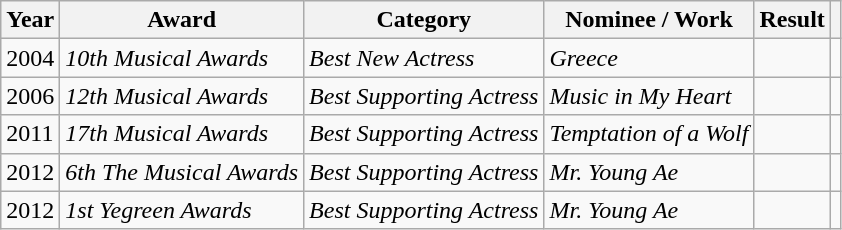<table class="wikitable">
<tr>
<th>Year</th>
<th>Award</th>
<th>Category</th>
<th>Nominee / Work</th>
<th>Result</th>
<th></th>
</tr>
<tr>
<td>2004</td>
<td><em>10th Musical Awards</em></td>
<td><em>Best New Actress</em></td>
<td><em>Greece</em></td>
<td></td>
<td></td>
</tr>
<tr>
<td>2006</td>
<td><em>12th Musical Awards</em></td>
<td><em>Best Supporting Actress</em></td>
<td><em>Music in My Heart</em></td>
<td></td>
<td></td>
</tr>
<tr>
<td>2011</td>
<td><em>17th Musical Awards</em></td>
<td><em>Best Supporting Actress</em></td>
<td><em>Temptation of a Wolf</em></td>
<td></td>
<td></td>
</tr>
<tr>
<td>2012</td>
<td><em>6th The Musical Awards</em></td>
<td><em>Best Supporting Actress</em></td>
<td><em>Mr. Young Ae</em></td>
<td></td>
<td></td>
</tr>
<tr>
<td>2012</td>
<td><em>1st Yegreen Awards</em></td>
<td><em>Best Supporting Actress</em></td>
<td><em>Mr. Young Ae</em></td>
<td></td>
<td></td>
</tr>
</table>
